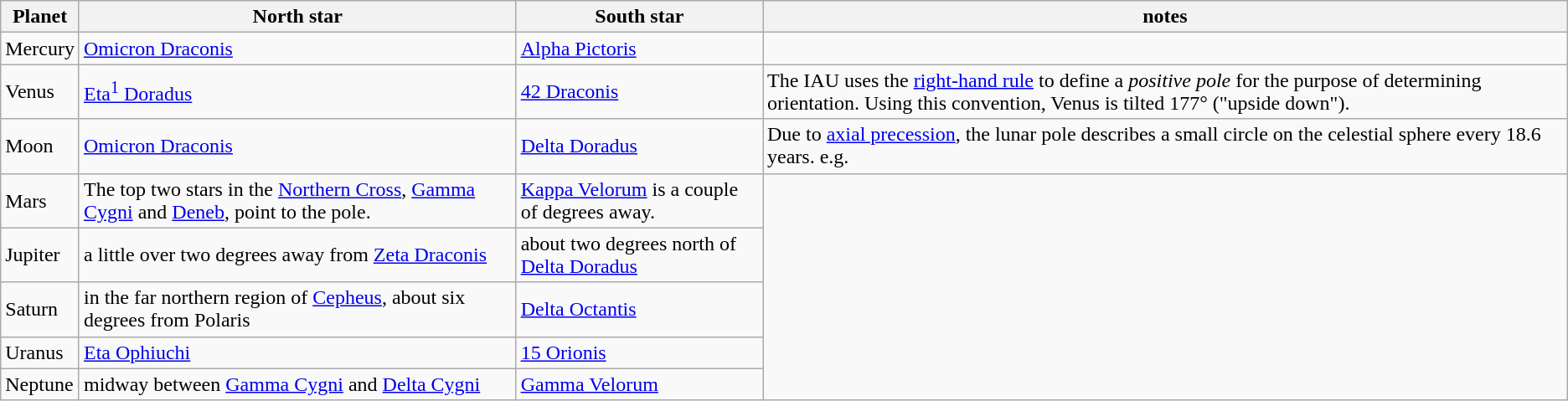<table class="wikitable">
<tr>
<th>Planet</th>
<th>North star</th>
<th>South star</th>
<th>notes</th>
</tr>
<tr>
<td>Mercury</td>
<td><a href='#'>Omicron Draconis</a></td>
<td><a href='#'>Alpha Pictoris</a></td>
</tr>
<tr>
<td>Venus</td>
<td><a href='#'>Eta<sup>1</sup> Doradus</a></td>
<td><a href='#'>42 Draconis</a></td>
<td>The IAU uses the <a href='#'>right-hand rule</a> to define a <em>positive pole</em> for the purpose of determining orientation. Using this convention, Venus is tilted 177° ("upside down").</td>
</tr>
<tr>
<td>Moon</td>
<td><a href='#'>Omicron Draconis</a></td>
<td><a href='#'>Delta Doradus</a></td>
<td>Due to <a href='#'>axial precession</a>, the lunar pole describes a small circle on the celestial sphere every 18.6 years. e.g. </td>
</tr>
<tr>
<td>Mars</td>
<td>The top two stars in the <a href='#'>Northern Cross</a>, <a href='#'>Gamma Cygni</a> and <a href='#'>Deneb</a>, point to the pole.</td>
<td><a href='#'>Kappa Velorum</a> is a couple of degrees away.</td>
</tr>
<tr>
<td>Jupiter</td>
<td>a little over two degrees away from <a href='#'>Zeta Draconis</a></td>
<td>about two degrees north of <a href='#'>Delta Doradus</a></td>
</tr>
<tr>
<td>Saturn</td>
<td>in the far northern region of <a href='#'>Cepheus</a>, about six degrees from Polaris</td>
<td><a href='#'>Delta Octantis</a></td>
</tr>
<tr>
<td>Uranus</td>
<td><a href='#'>Eta Ophiuchi</a></td>
<td><a href='#'>15 Orionis</a></td>
</tr>
<tr>
<td>Neptune</td>
<td>midway between <a href='#'>Gamma Cygni</a> and <a href='#'>Delta Cygni</a></td>
<td><a href='#'>Gamma Velorum</a></td>
</tr>
</table>
